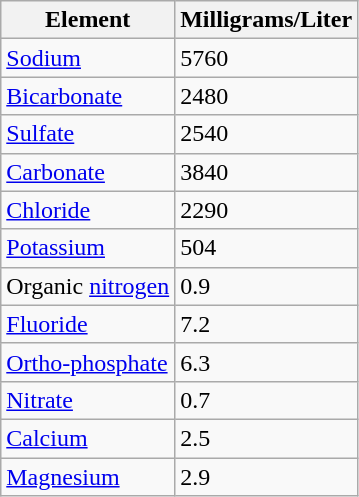<table class="wikitable">
<tr>
<th>Element</th>
<th>Milligrams/Liter</th>
</tr>
<tr>
<td><a href='#'>Sodium</a></td>
<td>5760</td>
</tr>
<tr>
<td><a href='#'>Bicarbonate</a></td>
<td>2480</td>
</tr>
<tr>
<td><a href='#'>Sulfate</a></td>
<td>2540</td>
</tr>
<tr>
<td><a href='#'>Carbonate</a></td>
<td>3840</td>
</tr>
<tr>
<td><a href='#'>Chloride</a></td>
<td>2290</td>
</tr>
<tr>
<td><a href='#'>Potassium</a></td>
<td>504</td>
</tr>
<tr>
<td>Organic <a href='#'>nitrogen</a></td>
<td>0.9</td>
</tr>
<tr>
<td><a href='#'>Fluoride</a></td>
<td>7.2</td>
</tr>
<tr>
<td><a href='#'>Ortho-phosphate</a></td>
<td>6.3</td>
</tr>
<tr>
<td><a href='#'>Nitrate</a></td>
<td>0.7</td>
</tr>
<tr>
<td><a href='#'>Calcium</a></td>
<td>2.5</td>
</tr>
<tr>
<td><a href='#'>Magnesium</a></td>
<td>2.9</td>
</tr>
</table>
